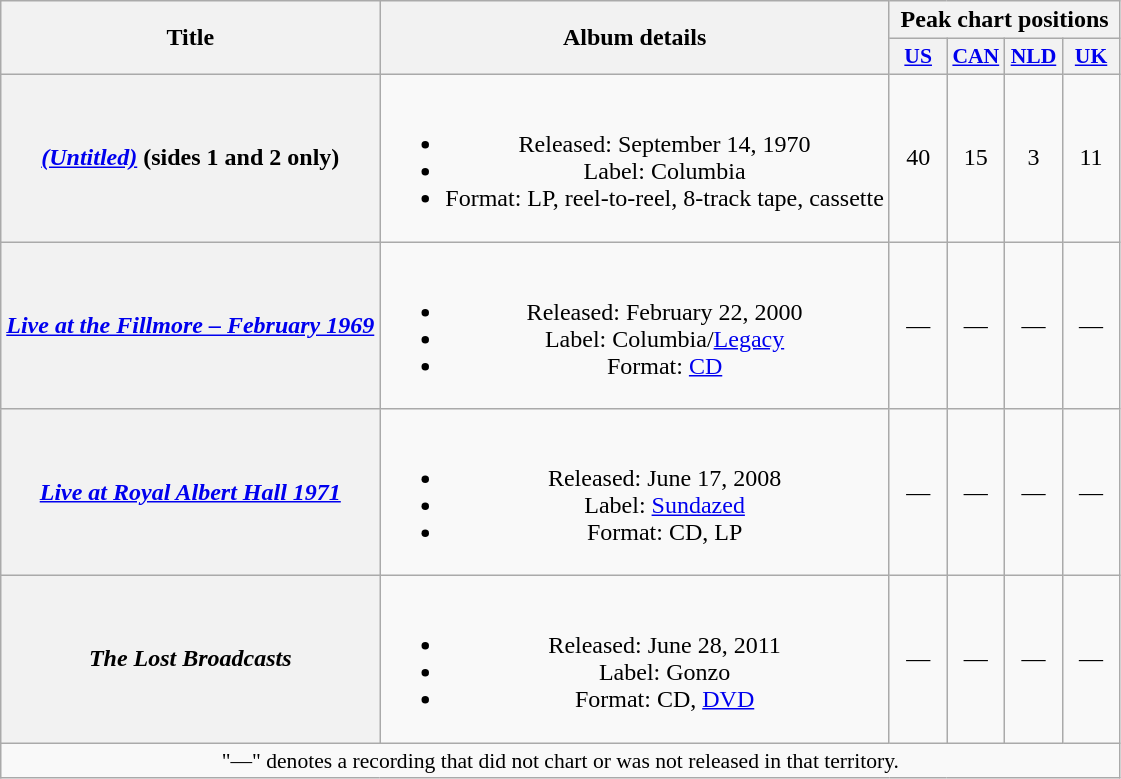<table class="wikitable plainrowheaders" style="text-align:center;">
<tr>
<th rowspan="2" scope="col">Title</th>
<th rowspan="2" scope="col">Album details</th>
<th colspan="4" scope="col">Peak chart positions</th>
</tr>
<tr>
<th scope="col" style="width:2.2em;font-size:90%;"><a href='#'>US</a><br></th>
<th scope="col" style="width:2.2em;font-size:90%;"><a href='#'>CAN</a><br></th>
<th scope="col" style="width:2.2em;font-size:90%;"><a href='#'>NLD</a><br></th>
<th scope="col" style="width:2.2em;font-size:90%;"><a href='#'>UK</a><br></th>
</tr>
<tr>
<th scope="row"><em><a href='#'>(Untitled)</a></em> (sides 1 and 2 only)</th>
<td><br><ul><li>Released: September 14, 1970</li><li>Label: Columbia</li><li>Format: LP, reel-to-reel, 8-track tape, cassette</li></ul></td>
<td>40</td>
<td>15</td>
<td>3</td>
<td>11</td>
</tr>
<tr>
<th scope="row"><em><a href='#'>Live at the Fillmore – February 1969</a></em></th>
<td><br><ul><li>Released: February 22, 2000</li><li>Label: Columbia/<a href='#'>Legacy</a></li><li>Format: <a href='#'>CD</a></li></ul></td>
<td>—</td>
<td>—</td>
<td>—</td>
<td>—</td>
</tr>
<tr>
<th scope="row"><em><a href='#'>Live at Royal Albert Hall 1971</a></em></th>
<td><br><ul><li>Released: June 17, 2008</li><li>Label: <a href='#'>Sundazed</a></li><li>Format: CD, LP</li></ul></td>
<td>—</td>
<td>—</td>
<td>—</td>
<td>—</td>
</tr>
<tr>
<th scope="row"><em>The Lost Broadcasts</em></th>
<td><br><ul><li>Released: June 28, 2011</li><li>Label: Gonzo</li><li>Format: CD, <a href='#'>DVD</a></li></ul></td>
<td>—</td>
<td>—</td>
<td>—</td>
<td>—</td>
</tr>
<tr>
<td colspan="6" style="font-size:90%">"—" denotes a recording that did not chart or was not released in that territory.</td>
</tr>
</table>
